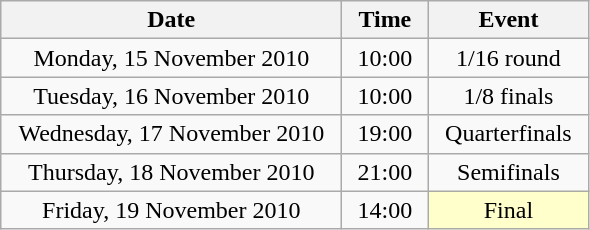<table class = "wikitable" style="text-align:center;">
<tr>
<th width=220>Date</th>
<th width=50>Time</th>
<th width=100>Event</th>
</tr>
<tr>
<td>Monday, 15 November 2010</td>
<td>10:00</td>
<td>1/16 round</td>
</tr>
<tr>
<td>Tuesday, 16 November 2010</td>
<td>10:00</td>
<td>1/8 finals</td>
</tr>
<tr>
<td>Wednesday, 17 November 2010</td>
<td>19:00</td>
<td>Quarterfinals</td>
</tr>
<tr>
<td>Thursday, 18 November 2010</td>
<td>21:00</td>
<td>Semifinals</td>
</tr>
<tr>
<td>Friday, 19 November 2010</td>
<td>14:00</td>
<td bgcolor=ffffcc>Final</td>
</tr>
</table>
